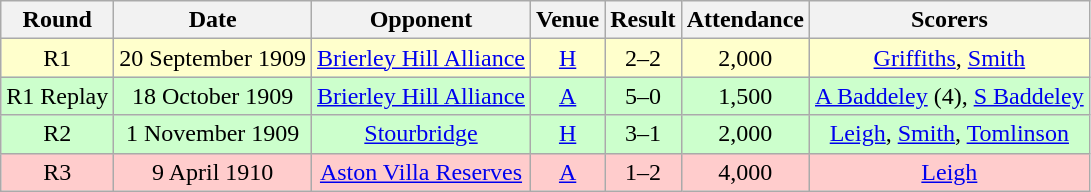<table class="wikitable" style="font-size:100%; text-align:center">
<tr>
<th>Round</th>
<th>Date</th>
<th>Opponent</th>
<th>Venue</th>
<th>Result</th>
<th>Attendance</th>
<th>Scorers</th>
</tr>
<tr style="background-color: #FFFFCC;">
<td>R1</td>
<td>20 September 1909</td>
<td><a href='#'>Brierley Hill Alliance</a></td>
<td><a href='#'>H</a></td>
<td>2–2</td>
<td>2,000</td>
<td><a href='#'>Griffiths</a>, <a href='#'>Smith</a></td>
</tr>
<tr style="background-color: #CCFFCC;">
<td>R1 Replay</td>
<td>18 October 1909</td>
<td><a href='#'>Brierley Hill Alliance</a></td>
<td><a href='#'>A</a></td>
<td>5–0</td>
<td>1,500</td>
<td><a href='#'>A Baddeley</a> (4), <a href='#'>S Baddeley</a></td>
</tr>
<tr style="background-color: #CCFFCC;">
<td>R2</td>
<td>1 November 1909</td>
<td><a href='#'>Stourbridge</a></td>
<td><a href='#'>H</a></td>
<td>3–1</td>
<td>2,000</td>
<td><a href='#'>Leigh</a>, <a href='#'>Smith</a>, <a href='#'>Tomlinson</a></td>
</tr>
<tr style="background-color: #FFCCCC;">
<td>R3</td>
<td>9 April 1910</td>
<td><a href='#'>Aston Villa Reserves</a></td>
<td><a href='#'>A</a></td>
<td>1–2</td>
<td>4,000</td>
<td><a href='#'>Leigh</a></td>
</tr>
</table>
